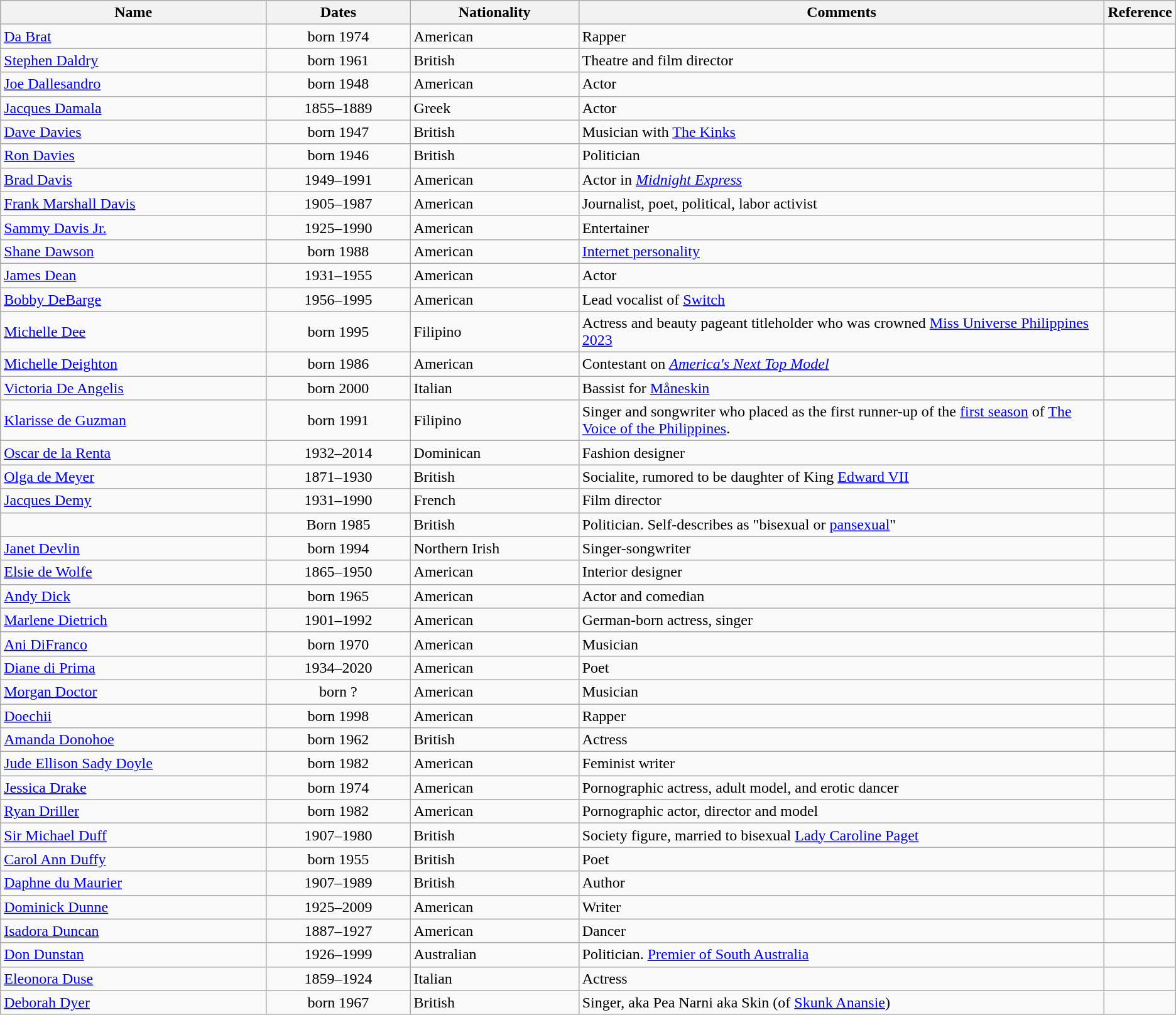<table class="wikitable sortable plainrowheaders">
<tr>
<th style="width:24%;">Name</th>
<th style="width:13%;">Dates</th>
<th style="width:15%;">Nationality</th>
<th style="width:50%;">Comments</th>
<th style="width:3%;">Reference</th>
</tr>
<tr>
<td><a href='#'>Da Brat</a></td>
<td align=center>born 1974</td>
<td>American</td>
<td>Rapper</td>
<td></td>
</tr>
<tr>
<td><a href='#'>Stephen Daldry</a></td>
<td align=center>born 1961</td>
<td>British</td>
<td>Theatre and film director</td>
<td></td>
</tr>
<tr>
<td><a href='#'>Joe Dallesandro</a></td>
<td align=center>born 1948</td>
<td>American</td>
<td>Actor</td>
<td></td>
</tr>
<tr>
<td><a href='#'>Jacques Damala</a></td>
<td align=center>1855–1889</td>
<td>Greek</td>
<td>Actor</td>
<td></td>
</tr>
<tr>
<td><a href='#'>Dave Davies</a></td>
<td align=center>born 1947</td>
<td>British</td>
<td>Musician with <a href='#'>The Kinks</a></td>
<td></td>
</tr>
<tr>
<td><a href='#'>Ron Davies</a></td>
<td align=center>born 1946</td>
<td>British</td>
<td>Politician</td>
<td></td>
</tr>
<tr>
<td><a href='#'>Brad Davis</a></td>
<td align=center>1949–1991</td>
<td>American</td>
<td>Actor in <em><a href='#'>Midnight Express</a></em></td>
<td></td>
</tr>
<tr>
<td><a href='#'>Frank Marshall Davis</a></td>
<td align=center>1905–1987</td>
<td>American</td>
<td>Journalist, poet, political, labor activist</td>
<td></td>
</tr>
<tr>
<td><a href='#'>Sammy Davis Jr.</a></td>
<td align=center>1925–1990</td>
<td>American</td>
<td>Entertainer</td>
<td></td>
</tr>
<tr>
<td><a href='#'>Shane Dawson</a></td>
<td align=center>born 1988</td>
<td>American</td>
<td><a href='#'>Internet personality</a></td>
<td></td>
</tr>
<tr>
<td><a href='#'>James Dean</a></td>
<td align=center>1931–1955</td>
<td>American</td>
<td>Actor</td>
<td></td>
</tr>
<tr>
<td><a href='#'>Bobby DeBarge</a></td>
<td align=center>1956–1995</td>
<td>American</td>
<td>Lead vocalist of <a href='#'>Switch</a></td>
<td></td>
</tr>
<tr>
<td><a href='#'>Michelle Dee</a></td>
<td align=center>born 1995</td>
<td>Filipino</td>
<td>Actress and beauty pageant titleholder who was crowned <a href='#'>Miss Universe Philippines 2023</a></td>
<td></td>
</tr>
<tr>
<td><a href='#'>Michelle Deighton</a></td>
<td align=center>born 1986</td>
<td>American</td>
<td>Contestant on <em><a href='#'>America's Next Top Model</a></em></td>
<td></td>
</tr>
<tr>
<td><a href='#'>Victoria De Angelis</a></td>
<td align="center">born 2000</td>
<td>Italian</td>
<td>Bassist for <a href='#'>Måneskin</a></td>
<td></td>
</tr>
<tr>
<td><a href='#'>Klarisse de Guzman</a></td>
<td align="center">born 1991</td>
<td>Filipino</td>
<td>Singer and songwriter who placed as the first runner-up of the <a href='#'>first season</a> of <a href='#'>The Voice of the Philippines</a>.</td>
<td></td>
</tr>
<tr>
<td><a href='#'>Oscar de la Renta</a></td>
<td align=center>1932–2014</td>
<td>Dominican</td>
<td>Fashion designer</td>
<td></td>
</tr>
<tr>
<td><a href='#'>Olga de Meyer</a></td>
<td align=center>1871–1930</td>
<td>British</td>
<td>Socialite, rumored to be daughter of King <a href='#'>Edward VII</a></td>
<td></td>
</tr>
<tr>
<td><a href='#'>Jacques Demy</a></td>
<td align=center>1931–1990</td>
<td>French</td>
<td>Film director</td>
<td></td>
</tr>
<tr>
<td></td>
<td align=center>Born 1985</td>
<td>British</td>
<td>Politician. Self-describes as "bisexual or <a href='#'>pansexual</a>"</td>
<td></td>
</tr>
<tr>
<td><a href='#'>Janet Devlin</a></td>
<td align=center>born 1994</td>
<td>Northern Irish</td>
<td>Singer-songwriter</td>
<td></td>
</tr>
<tr>
<td><a href='#'>Elsie de Wolfe</a></td>
<td align=center>1865–1950</td>
<td>American</td>
<td>Interior designer</td>
<td></td>
</tr>
<tr>
<td><a href='#'>Andy Dick</a></td>
<td align=center>born 1965</td>
<td>American</td>
<td>Actor and comedian</td>
<td></td>
</tr>
<tr>
<td><a href='#'>Marlene Dietrich</a></td>
<td align=center>1901–1992</td>
<td>American</td>
<td>German-born actress, singer</td>
<td></td>
</tr>
<tr>
<td><a href='#'>Ani DiFranco</a></td>
<td align=center>born 1970</td>
<td>American</td>
<td>Musician</td>
<td></td>
</tr>
<tr>
<td><a href='#'>Diane di Prima</a></td>
<td align=center>1934–2020</td>
<td>American</td>
<td>Poet</td>
<td></td>
</tr>
<tr>
<td><a href='#'>Morgan Doctor</a></td>
<td align=center>born ?</td>
<td>American</td>
<td>Musician</td>
<td></td>
</tr>
<tr>
<td><a href='#'>Doechii</a></td>
<td align=center>born 1998</td>
<td>American</td>
<td>Rapper</td>
<td></td>
</tr>
<tr>
<td><a href='#'>Amanda Donohoe</a></td>
<td align=center>born 1962</td>
<td>British</td>
<td>Actress</td>
<td></td>
</tr>
<tr>
<td><a href='#'>Jude Ellison Sady Doyle</a></td>
<td align=center>born 1982</td>
<td>American</td>
<td>Feminist writer</td>
<td></td>
</tr>
<tr>
<td><a href='#'>Jessica Drake</a></td>
<td align=center>born 1974</td>
<td>American</td>
<td>Pornographic actress, adult model, and erotic dancer</td>
<td></td>
</tr>
<tr>
<td><a href='#'>Ryan Driller</a></td>
<td align=center>born 1982</td>
<td>American</td>
<td>Pornographic actor, director and model</td>
<td></td>
</tr>
<tr>
<td><a href='#'>Sir Michael Duff</a></td>
<td align=center>1907–1980</td>
<td>British</td>
<td>Society figure, married to bisexual <a href='#'>Lady Caroline Paget</a></td>
<td></td>
</tr>
<tr>
<td><a href='#'>Carol Ann Duffy</a></td>
<td align=center>born 1955</td>
<td>British</td>
<td>Poet</td>
<td></td>
</tr>
<tr>
<td><a href='#'>Daphne du Maurier</a></td>
<td align=center>1907–1989</td>
<td>British</td>
<td>Author</td>
<td></td>
</tr>
<tr>
<td><a href='#'>Dominick Dunne</a></td>
<td align=center>1925–2009</td>
<td>American</td>
<td>Writer</td>
<td></td>
</tr>
<tr>
<td><a href='#'>Isadora Duncan</a></td>
<td align=center>1887–1927</td>
<td>American</td>
<td>Dancer</td>
<td></td>
</tr>
<tr>
<td><a href='#'>Don Dunstan</a></td>
<td align=center>1926–1999</td>
<td>Australian</td>
<td>Politician. <a href='#'>Premier of South Australia</a></td>
<td></td>
</tr>
<tr>
<td><a href='#'>Eleonora Duse</a></td>
<td align=center>1859–1924</td>
<td>Italian</td>
<td>Actress</td>
<td></td>
</tr>
<tr>
<td><a href='#'>Deborah Dyer</a></td>
<td align=center>born 1967</td>
<td>British</td>
<td>Singer, aka Pea Narni aka Skin (of <a href='#'>Skunk Anansie</a>)</td>
<td></td>
</tr>
</table>
